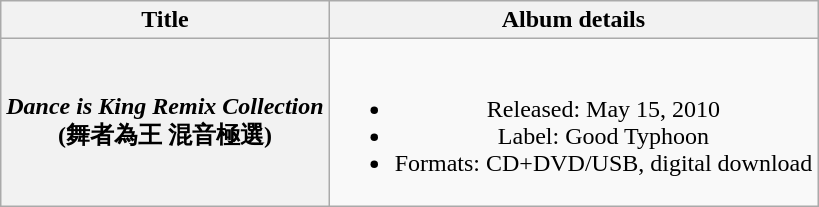<table class="wikitable plainrowheaders" style="text-align:center;">
<tr>
<th rowspan="1">Title</th>
<th rowspan="1">Album details</th>
</tr>
<tr>
<th scope="row"><em>Dance is King Remix Collection</em><br>(舞者為王 混音極選)</th>
<td><br><ul><li>Released: May 15, 2010</li><li>Label: Good Typhoon</li><li>Formats: CD+DVD/USB, digital download</li></ul></td>
</tr>
</table>
